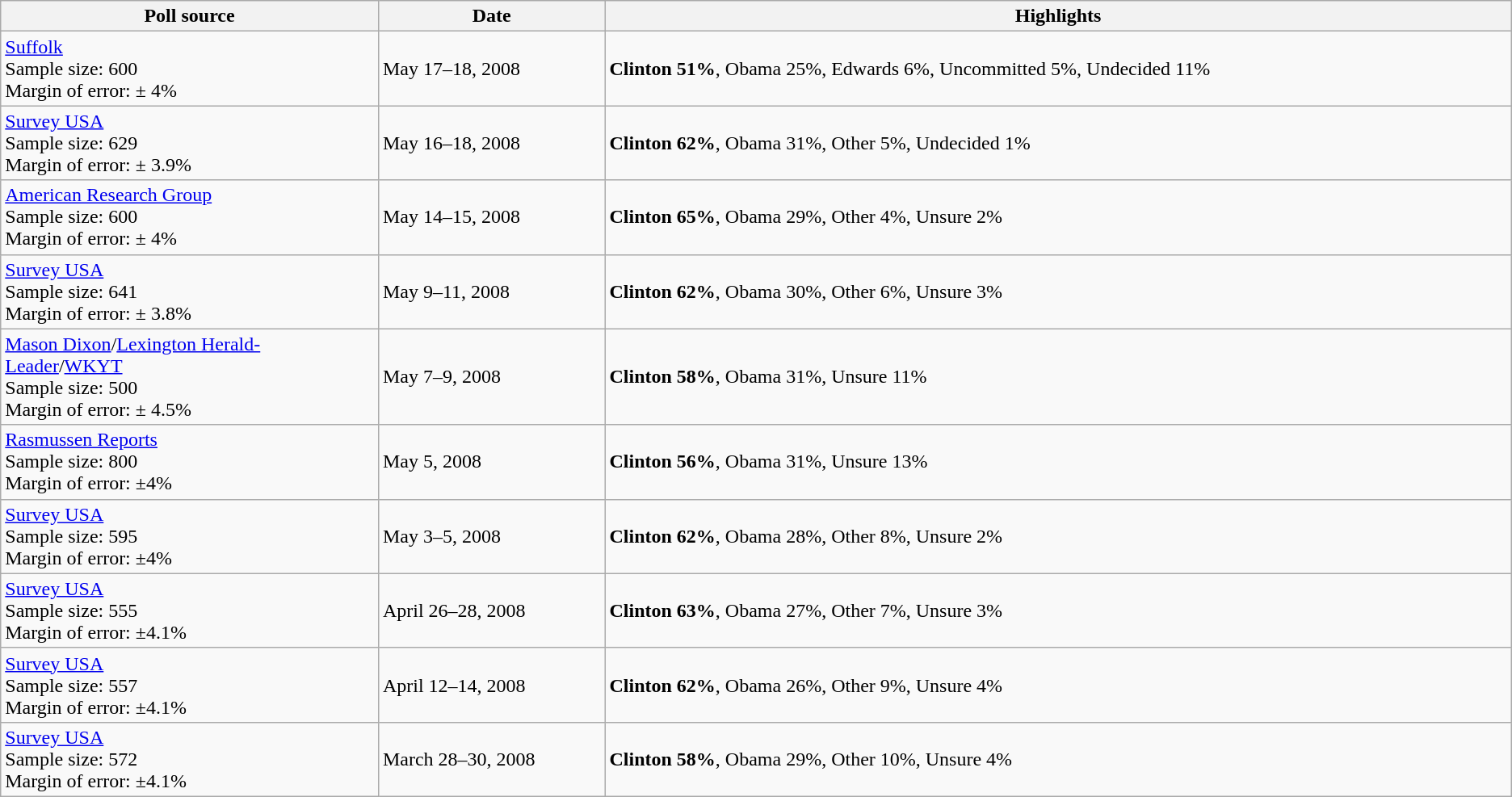<table class="wikitable sortable">
<tr>
<th width="25%">Poll source</th>
<th width="15%">Date</th>
<th width="60%">Highlights</th>
</tr>
<tr>
<td><a href='#'>Suffolk</a><br>Sample size: 600<br>
Margin of error: ± 4%</td>
<td>May 17–18, 2008</td>
<td><strong>Clinton 51%</strong>, Obama 25%, Edwards 6%, Uncommitted 5%, Undecided 11%</td>
</tr>
<tr>
<td><a href='#'>Survey USA</a><br>Sample size: 629<br>
Margin of error: ± 3.9%</td>
<td>May 16–18, 2008</td>
<td><strong>Clinton 62%</strong>, Obama 31%, Other 5%, Undecided 1%</td>
</tr>
<tr>
<td><a href='#'>American Research Group</a><br>Sample size: 600<br>
Margin of error: ± 4%</td>
<td>May 14–15, 2008</td>
<td><strong>Clinton 65%</strong>, Obama 29%, Other 4%, Unsure 2%</td>
</tr>
<tr>
<td><a href='#'>Survey USA</a><br>Sample size: 641<br>
Margin of error: ± 3.8%</td>
<td>May 9–11, 2008</td>
<td><strong>Clinton 62%</strong>, Obama 30%, Other 6%, Unsure 3%</td>
</tr>
<tr>
<td><a href='#'>Mason Dixon</a>/<a href='#'>Lexington Herald-Leader</a>/<a href='#'>WKYT</a><br>Sample size: 500<br>
Margin of error: ± 4.5%</td>
<td>May 7–9, 2008</td>
<td><strong>Clinton 58%</strong>, Obama 31%, Unsure 11%</td>
</tr>
<tr>
<td><a href='#'>Rasmussen Reports</a><br>Sample size: 800<br>
Margin of error: ±4%</td>
<td>May 5, 2008</td>
<td><strong>Clinton 56%</strong>, Obama 31%, Unsure 13%</td>
</tr>
<tr>
<td><a href='#'>Survey USA</a><br>Sample size: 595<br>
Margin of error: ±4%</td>
<td>May 3–5, 2008</td>
<td><strong>Clinton 62%</strong>, Obama 28%, Other 8%, Unsure 2%</td>
</tr>
<tr>
<td><a href='#'>Survey USA</a><br>Sample size: 555<br>
Margin of error: ±4.1%</td>
<td>April 26–28, 2008</td>
<td><strong>Clinton 63%</strong>, Obama 27%, Other 7%, Unsure 3%</td>
</tr>
<tr>
<td><a href='#'>Survey USA</a><br>Sample size: 557<br>
Margin of error: ±4.1%</td>
<td>April 12–14, 2008</td>
<td><strong>Clinton 62%</strong>, Obama 26%, Other 9%, Unsure 4%</td>
</tr>
<tr>
<td><a href='#'>Survey USA</a><br>Sample size: 572<br>
Margin of error: ±4.1%</td>
<td>March 28–30, 2008</td>
<td><strong>Clinton 58%</strong>, Obama 29%, Other 10%, Unsure 4%</td>
</tr>
</table>
